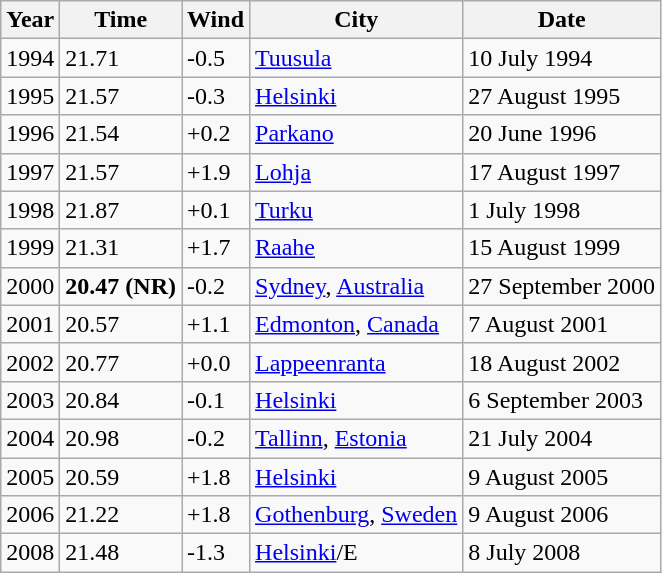<table class="wikitable">
<tr>
<th>Year</th>
<th>Time</th>
<th>Wind</th>
<th>City</th>
<th>Date</th>
</tr>
<tr>
<td>1994</td>
<td>21.71</td>
<td>-0.5</td>
<td><a href='#'>Tuusula</a></td>
<td>10 July 1994</td>
</tr>
<tr>
<td>1995</td>
<td>21.57</td>
<td>-0.3</td>
<td><a href='#'>Helsinki</a></td>
<td>27 August 1995</td>
</tr>
<tr>
<td>1996</td>
<td>21.54</td>
<td>+0.2</td>
<td><a href='#'>Parkano</a></td>
<td>20 June 1996</td>
</tr>
<tr>
<td>1997</td>
<td>21.57</td>
<td>+1.9</td>
<td><a href='#'>Lohja</a></td>
<td>17 August 1997</td>
</tr>
<tr>
<td>1998</td>
<td>21.87</td>
<td>+0.1</td>
<td><a href='#'>Turku</a></td>
<td>1 July 1998</td>
</tr>
<tr>
<td>1999</td>
<td>21.31</td>
<td>+1.7</td>
<td><a href='#'>Raahe</a></td>
<td>15 August 1999</td>
</tr>
<tr>
<td>2000</td>
<td><strong>20.47 (NR)</strong></td>
<td>-0.2</td>
<td><a href='#'>Sydney</a>, <a href='#'>Australia</a></td>
<td>27 September 2000</td>
</tr>
<tr>
<td>2001</td>
<td>20.57</td>
<td>+1.1</td>
<td><a href='#'>Edmonton</a>, <a href='#'>Canada</a></td>
<td>7 August 2001</td>
</tr>
<tr>
<td>2002</td>
<td>20.77</td>
<td>+0.0</td>
<td><a href='#'>Lappeenranta</a></td>
<td>18 August 2002</td>
</tr>
<tr>
<td>2003</td>
<td>20.84</td>
<td>-0.1</td>
<td><a href='#'>Helsinki</a></td>
<td>6 September 2003</td>
</tr>
<tr>
<td>2004</td>
<td>20.98</td>
<td>-0.2</td>
<td><a href='#'>Tallinn</a>, <a href='#'>Estonia</a></td>
<td>21 July 2004</td>
</tr>
<tr>
<td>2005</td>
<td>20.59</td>
<td>+1.8</td>
<td><a href='#'>Helsinki</a></td>
<td>9 August 2005</td>
</tr>
<tr>
<td>2006</td>
<td>21.22</td>
<td>+1.8</td>
<td><a href='#'>Gothenburg</a>, <a href='#'>Sweden</a></td>
<td>9 August 2006</td>
</tr>
<tr>
<td>2008</td>
<td>21.48</td>
<td>-1.3</td>
<td><a href='#'>Helsinki</a>/E</td>
<td>8 July 2008</td>
</tr>
</table>
